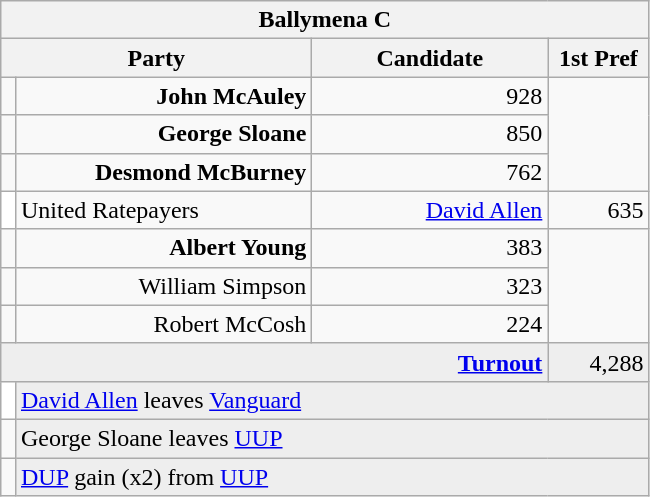<table class="wikitable">
<tr>
<th colspan="4" align="center">Ballymena C</th>
</tr>
<tr>
<th colspan="2" align="center" width=200>Party</th>
<th width=150>Candidate</th>
<th width=60>1st Pref</th>
</tr>
<tr>
<td></td>
<td align="right"><strong>John McAuley</strong></td>
<td align="right">928</td>
</tr>
<tr>
<td></td>
<td align="right"><strong>George Sloane</strong></td>
<td align="right">850</td>
</tr>
<tr>
<td></td>
<td align="right"><strong>Desmond McBurney</strong></td>
<td align="right">762</td>
</tr>
<tr>
<td style="background-color: #FFFFFF"></td>
<td>United Ratepayers</td>
<td align="right"><a href='#'>David Allen</a></td>
<td align="right">635</td>
</tr>
<tr>
<td></td>
<td align="right"><strong>Albert Young</strong></td>
<td align="right">383</td>
</tr>
<tr>
<td></td>
<td align="right">William Simpson</td>
<td align="right">323</td>
</tr>
<tr>
<td></td>
<td align="right">Robert McCosh</td>
<td align="right">224</td>
</tr>
<tr bgcolor="EEEEEE">
<td colspan=3 align="right"><strong><a href='#'>Turnout</a></strong></td>
<td align="right">4,288</td>
</tr>
<tr>
<td bgcolor=#FFFFFF></td>
<td colspan=3 bgcolor="EEEEEE"><a href='#'>David Allen</a> leaves <a href='#'>Vanguard</a></td>
</tr>
<tr>
<td bgcolor=></td>
<td colspan=3 bgcolor="EEEEEE">George Sloane leaves <a href='#'>UUP</a></td>
</tr>
<tr>
<td bgcolor=></td>
<td colspan=3 bgcolor="EEEEEE"><a href='#'>DUP</a> gain (x2) from <a href='#'>UUP</a></td>
</tr>
</table>
